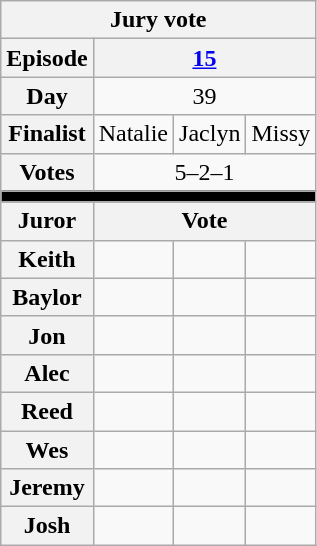<table class="wikitable nowrap" style="text-align:center">
<tr>
<th colspan=4>Jury vote</th>
</tr>
<tr>
<th>Episode</th>
<th colspan=3><a href='#'>15</a></th>
</tr>
<tr>
<th>Day</th>
<td colspan=3>39</td>
</tr>
<tr>
<th>Finalist</th>
<td>Natalie</td>
<td>Jaclyn</td>
<td>Missy</td>
</tr>
<tr>
<th>Votes</th>
<td colspan=3>5–2–1</td>
</tr>
<tr>
<td bgcolor=000000 colspan=4></td>
</tr>
<tr>
<th>Juror</th>
<th colspan=4>Vote</th>
</tr>
<tr>
<th>Keith</th>
<td></td>
<td></td>
<td></td>
</tr>
<tr>
<th>Baylor</th>
<td></td>
<td></td>
<td></td>
</tr>
<tr>
<th>Jon</th>
<td></td>
<td></td>
<td></td>
</tr>
<tr>
<th>Alec</th>
<td></td>
<td></td>
<td></td>
</tr>
<tr>
<th>Reed</th>
<td></td>
<td></td>
<td></td>
</tr>
<tr>
<th>Wes</th>
<td></td>
<td></td>
<td></td>
</tr>
<tr>
<th>Jeremy</th>
<td></td>
<td></td>
<td></td>
</tr>
<tr>
<th>Josh</th>
<td></td>
<td></td>
<td></td>
</tr>
</table>
